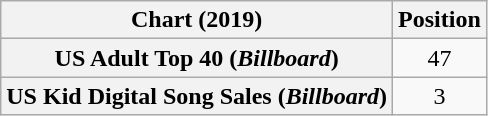<table class="wikitable plainrowheaders" style="text-align:center">
<tr>
<th scope="col">Chart (2019)</th>
<th scope="col">Position</th>
</tr>
<tr>
<th scope="row">US Adult Top 40 (<em>Billboard</em>)</th>
<td>47</td>
</tr>
<tr>
<th scope="row">US Kid Digital Song Sales (<em>Billboard</em>)</th>
<td>3</td>
</tr>
</table>
